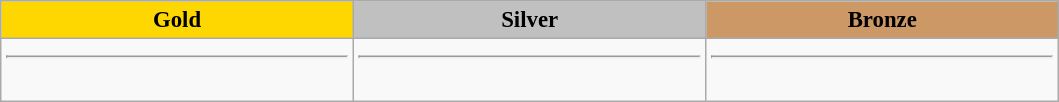<table class="wikitable" style="text-align: center; font-size: 95%;">
<tr>
<td style="width: 15em; background: gold"><strong>Gold</strong></td>
<td style="width: 15em; background: silver"><strong>Silver</strong></td>
<td style="width: 15em; background: #CC9966"><strong>Bronze</strong></td>
</tr>
<tr>
<td style="vertical-align:top;"><hr><br></td>
<td style="vertical-align:top;"><hr><br></td>
<td style="vertical-align:top;"><hr></td>
</tr>
</table>
